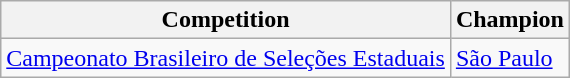<table class="wikitable">
<tr>
<th>Competition</th>
<th>Champion</th>
</tr>
<tr>
<td><a href='#'>Campeonato Brasileiro de Seleções Estaduais</a></td>
<td><a href='#'>São Paulo</a></td>
</tr>
</table>
